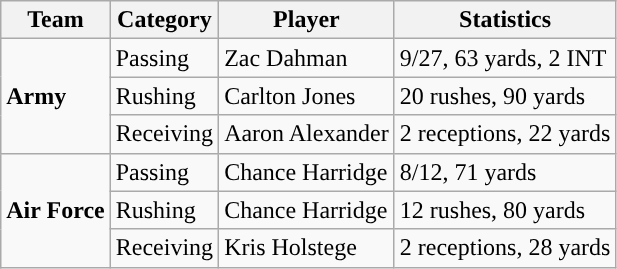<table class="wikitable" style="float: left;">
<tr>
<th>Team</th>
<th>Category</th>
<th>Player</th>
<th>Statistics</th>
</tr>
<tr>
<td rowspan=3><strong>Army</strong></td>
<td>Passing</td>
<td>Zac Dahman</td>
<td>9/27, 63 yards, 2 INT</td>
</tr>
<tr>
<td>Rushing</td>
<td>Carlton Jones</td>
<td>20 rushes, 90 yards</td>
</tr>
<tr>
<td>Receiving</td>
<td>Aaron Alexander</td>
<td>2 receptions, 22 yards</td>
</tr>
<tr>
<td rowspan=3><strong>Air Force</strong></td>
<td>Passing</td>
<td>Chance Harridge</td>
<td>8/12, 71 yards</td>
</tr>
<tr>
<td>Rushing</td>
<td>Chance Harridge</td>
<td>12 rushes, 80 yards</td>
</tr>
<tr>
<td>Receiving</td>
<td>Kris Holstege</td>
<td>2 receptions, 28 yards</td>
</tr>
</table>
